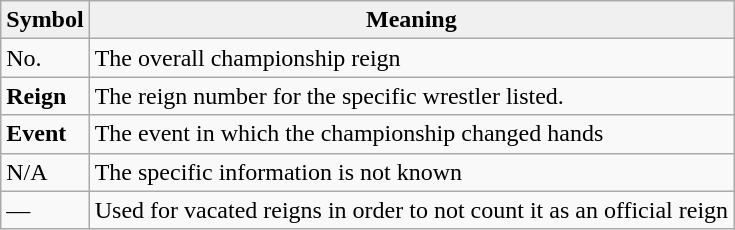<table class="wikitable">
<tr>
<th style="background: #f0f0f0;">Symbol</th>
<th style="background: #f0f0f0;">Meaning</th>
</tr>
<tr>
<td>No.</td>
<td>The overall championship reign</td>
</tr>
<tr>
<td><strong>Reign</strong></td>
<td>The reign number for the specific wrestler listed.</td>
</tr>
<tr>
<td><strong>Event</strong></td>
<td>The event in which the championship changed hands</td>
</tr>
<tr>
<td>N/A</td>
<td>The specific information is not known</td>
</tr>
<tr>
<td>—</td>
<td>Used for vacated reigns in order to not count it as an official reign</td>
</tr>
</table>
